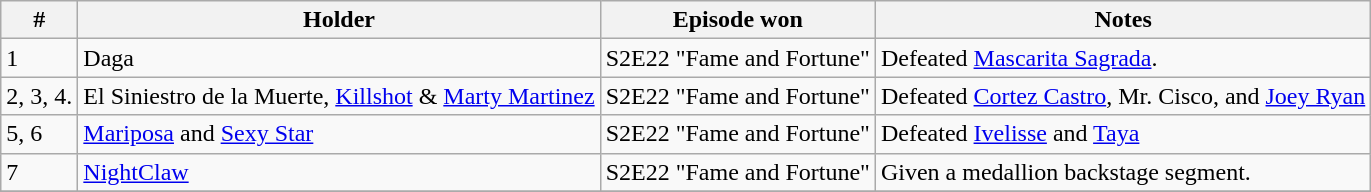<table class="wikitable">
<tr>
<th>#</th>
<th>Holder</th>
<th>Episode won</th>
<th>Notes</th>
</tr>
<tr>
<td>1</td>
<td>Daga</td>
<td>S2E22 "Fame and Fortune"</td>
<td>Defeated <a href='#'>Mascarita Sagrada</a>.</td>
</tr>
<tr>
<td>2, 3, 4.</td>
<td>El Siniestro de la Muerte, <a href='#'>Killshot</a> & <a href='#'>Marty Martinez</a></td>
<td>S2E22 "Fame and Fortune"</td>
<td>Defeated <a href='#'>Cortez Castro</a>, Mr. Cisco, and <a href='#'>Joey Ryan</a></td>
</tr>
<tr>
<td>5, 6</td>
<td><a href='#'>Mariposa</a> and <a href='#'>Sexy Star</a></td>
<td>S2E22 "Fame and Fortune"</td>
<td>Defeated <a href='#'>Ivelisse</a> and  <a href='#'>Taya</a></td>
</tr>
<tr>
<td>7</td>
<td><a href='#'>NightClaw</a></td>
<td>S2E22 "Fame and Fortune"</td>
<td>Given a medallion backstage segment.</td>
</tr>
<tr>
</tr>
</table>
